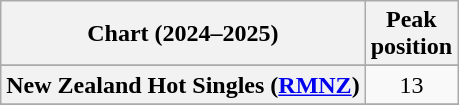<table class="wikitable sortable plainrowheaders" style="text-align:center">
<tr>
<th scope="col">Chart (2024–2025)</th>
<th scope="col">Peak<br>position</th>
</tr>
<tr>
</tr>
<tr>
</tr>
<tr>
<th scope="row">New Zealand Hot Singles (<a href='#'>RMNZ</a>)</th>
<td>13</td>
</tr>
<tr>
</tr>
<tr>
</tr>
<tr>
</tr>
</table>
